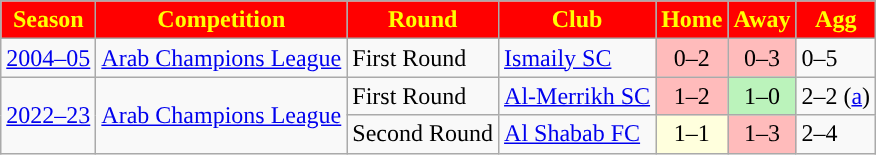<table class="wikitable">
<tr>
<th style="color:#FFFF00; background: #FF0000;">Season</th>
<th style="color:#FFFF00; background: #FF0000;">Competition</th>
<th style="color:#FFFF00; background: #FF0000;">Round</th>
<th style="color:#FFFF00; background:#FF0000;">Club</th>
<th style="color:#FFFF00; background:#FF0000;">Home</th>
<th style="color:#FFFF00; background:#FF0000;">Away</th>
<th style="color:#FFFF00; background:#FF0000;">Agg</th>
</tr>
<tr>
<td rowspan=1><a href='#'>2004–05</a></td>
<td rowspan=1><a href='#'>Arab Champions League</a></td>
<td rowspan=1>First Round</td>
<td> <a href='#'>Ismaily SC</a></td>
<td align="center" colspan="1" style="background: #FFBBBB;">0–2</td>
<td align="center" style="background: #FFBBBB;">0–3</td>
<td>0–5</td>
</tr>
<tr>
<td rowspan=2><a href='#'>2022–23</a></td>
<td rowspan=2><a href='#'>Arab Champions League</a></td>
<td>First Round</td>
<td> <a href='#'>Al-Merrikh SC</a></td>
<td align="center" style="background: #FFBBBB;">1–2</td>
<td align="center" style="background: #BBF3BB;">1–0</td>
<td>2–2 (<a href='#'>a</a>)</td>
</tr>
<tr>
<td>Second Round</td>
<td> <a href='#'>Al Shabab FC</a></td>
<td align="center" style="background: #ffd;">1–1</td>
<td align="center" style="background: #FFBBBB;">1–3</td>
<td>2–4</td>
</tr>
</table>
